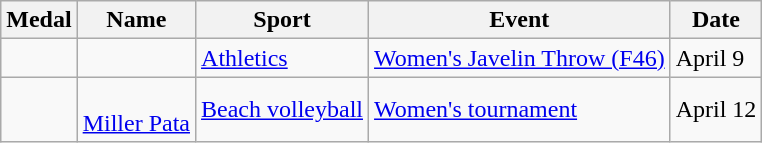<table class="wikitable sortable">
<tr>
<th>Medal</th>
<th>Name</th>
<th>Sport</th>
<th>Event</th>
<th>Date</th>
</tr>
<tr>
<td></td>
<td></td>
<td><a href='#'>Athletics</a></td>
<td><a href='#'>Women's Javelin Throw (F46)</a></td>
<td>April 9</td>
</tr>
<tr>
<td></td>
<td><br><a href='#'>Miller Pata</a></td>
<td><a href='#'>Beach volleyball</a></td>
<td><a href='#'>Women's tournament</a></td>
<td>April 12</td>
</tr>
</table>
